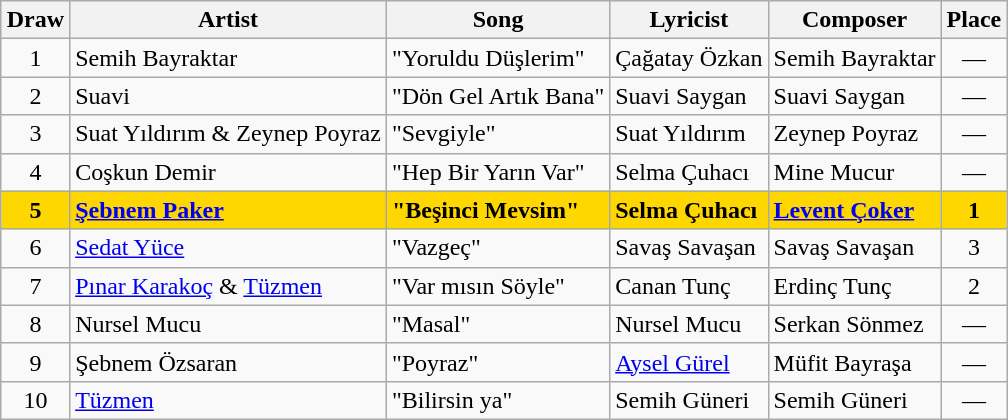<table class="sortable wikitable" style="margin: 1em auto 1em auto; text-align:center">
<tr>
<th>Draw</th>
<th>Artist</th>
<th>Song</th>
<th>Lyricist</th>
<th>Composer</th>
<th>Place</th>
</tr>
<tr>
<td>1</td>
<td align="left">Semih Bayraktar</td>
<td align="left">"Yoruldu Düşlerim"</td>
<td align="left">Çağatay Özkan</td>
<td align="left">Semih Bayraktar</td>
<td>—</td>
</tr>
<tr>
<td>2</td>
<td align="left">Suavi</td>
<td align="left">"Dön Gel Artık Bana"</td>
<td align="left">Suavi Saygan</td>
<td align="left">Suavi Saygan</td>
<td>—</td>
</tr>
<tr>
<td>3</td>
<td align="left">Suat Yıldırım & Zeynep Poyraz</td>
<td align="left">"Sevgiyle"</td>
<td align="left">Suat Yıldırım</td>
<td align="left">Zeynep Poyraz</td>
<td>—</td>
</tr>
<tr>
<td>4</td>
<td align="left">Coşkun Demir</td>
<td align="left">"Hep Bir Yarın Var"</td>
<td align="left">Selma Çuhacı</td>
<td align="left">Mine Mucur</td>
<td>—</td>
</tr>
<tr style="font-weight:bold;background:gold;">
<td>5</td>
<td align="left"><a href='#'>Şebnem Paker</a></td>
<td align="left">"Beşinci Mevsim"</td>
<td align="left">Selma Çuhacı</td>
<td align="left"><a href='#'>Levent Çoker</a></td>
<td>1</td>
</tr>
<tr>
<td>6</td>
<td align="left"><a href='#'>Sedat Yüce</a></td>
<td align="left">"Vazgeç"</td>
<td align="left">Savaş Savaşan</td>
<td align="left">Savaş Savaşan</td>
<td>3</td>
</tr>
<tr>
<td>7</td>
<td align="left"><a href='#'>Pınar Karakoç</a> & <a href='#'>Tüzmen</a></td>
<td align="left">"Var mısın Söyle"</td>
<td align="left">Canan Tunç</td>
<td align="left">Erdinç Tunç</td>
<td>2</td>
</tr>
<tr>
<td>8</td>
<td align="left">Nursel Mucu</td>
<td align="left">"Masal"</td>
<td align="left">Nursel Mucu</td>
<td align="left">Serkan Sönmez</td>
<td>—</td>
</tr>
<tr>
<td>9</td>
<td align="left">Şebnem Özsaran</td>
<td align="left">"Poyraz"</td>
<td align="left"><a href='#'>Aysel Gürel</a></td>
<td align="left">Müfit Bayraşa</td>
<td>—</td>
</tr>
<tr>
<td>10</td>
<td align="left"><a href='#'>Tüzmen</a></td>
<td align="left">"Bilirsin ya"</td>
<td align="left">Semih Güneri</td>
<td align="left">Semih Güneri</td>
<td>—</td>
</tr>
</table>
